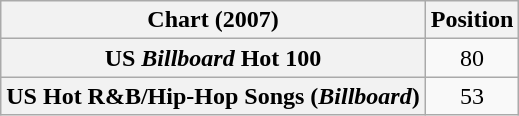<table class="wikitable sortable plainrowheaders" style="text-align:center;">
<tr>
<th scope="col">Chart (2007)</th>
<th scope="col">Position</th>
</tr>
<tr>
<th scope="row">US <em>Billboard</em> Hot 100</th>
<td>80</td>
</tr>
<tr>
<th scope="row">US Hot R&B/Hip-Hop Songs (<em>Billboard</em>)</th>
<td>53</td>
</tr>
</table>
